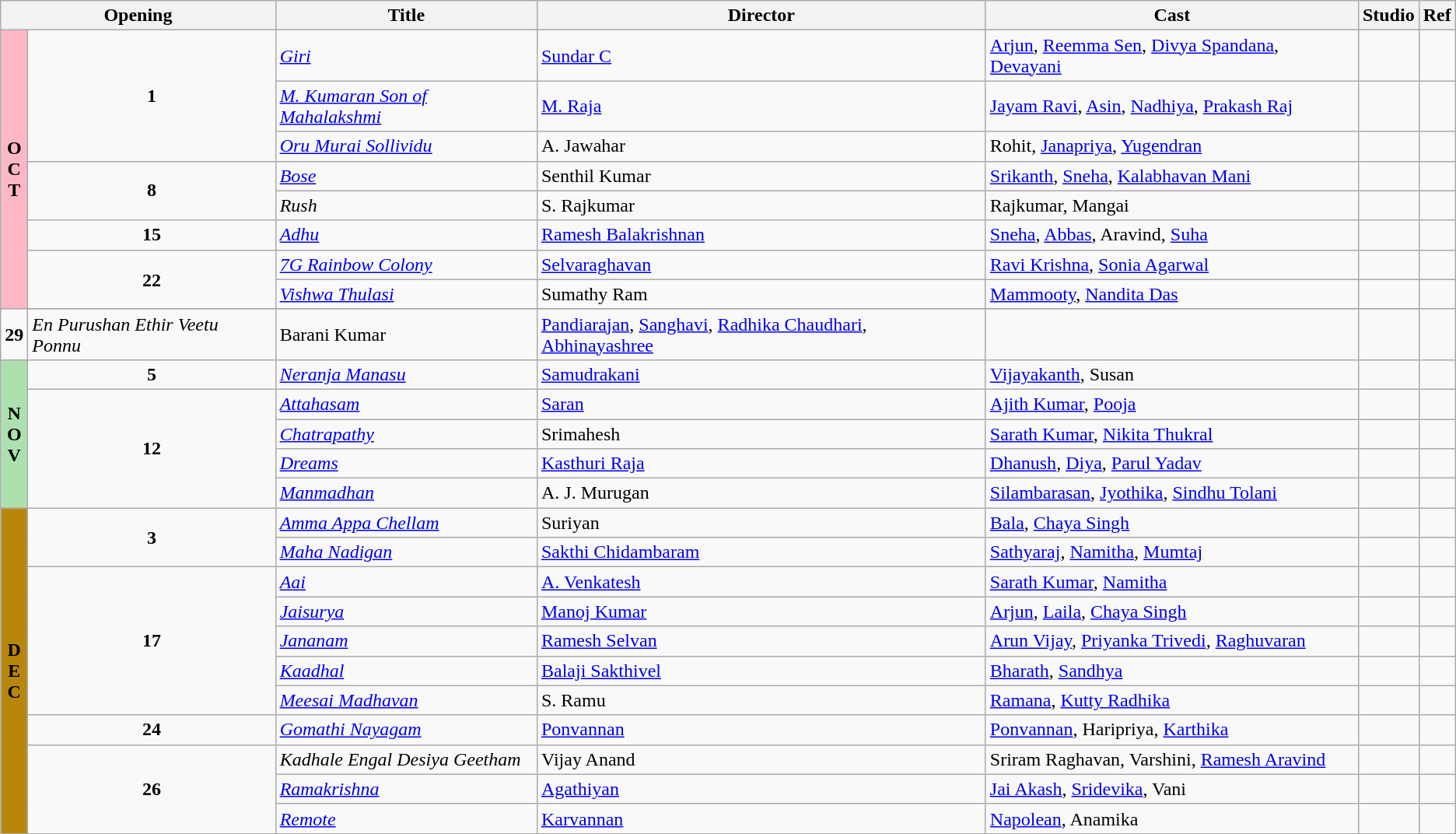<table class="wikitable">
<tr>
<th colspan="2">Opening</th>
<th>Title</th>
<th>Director</th>
<th>Cast</th>
<th>Studio</th>
<th>Ref</th>
</tr>
<tr October!>
<td rowspan="9" valign="center" align="center" style="background:#FFB7C5; textcolor:#000;"><strong>O<br>C<br>T</strong></td>
<td rowspan="3" align="center"><strong>1</strong></td>
<td><em><a href='#'>Giri</a></em></td>
<td><a href='#'>Sundar C</a></td>
<td><a href='#'>Arjun</a>, <a href='#'>Reemma Sen</a>, <a href='#'>Divya Spandana</a>, <a href='#'>Devayani</a></td>
<td></td>
<td></td>
</tr>
<tr>
<td><em><a href='#'>M. Kumaran Son of Mahalakshmi</a></em></td>
<td><a href='#'>M. Raja</a></td>
<td><a href='#'>Jayam Ravi</a>, <a href='#'>Asin</a>, <a href='#'>Nadhiya</a>, <a href='#'>Prakash Raj</a></td>
<td></td>
<td></td>
</tr>
<tr>
<td><em><a href='#'>Oru Murai Sollividu</a></em></td>
<td>A. Jawahar</td>
<td>Rohit, <a href='#'>Janapriya</a>, <a href='#'>Yugendran</a></td>
<td></td>
<td></td>
</tr>
<tr>
<td rowspan="2" align="center"><strong>8</strong></td>
<td><em><a href='#'>Bose</a></em></td>
<td>Senthil Kumar</td>
<td><a href='#'>Srikanth</a>, <a href='#'>Sneha</a>, <a href='#'>Kalabhavan Mani</a></td>
<td></td>
<td></td>
</tr>
<tr>
<td><em>Rush</em></td>
<td>S. Rajkumar</td>
<td>Rajkumar, Mangai</td>
<td></td>
<td></td>
</tr>
<tr>
<td rowspan="1" align="center"><strong>15</strong></td>
<td><em><a href='#'>Adhu</a></em></td>
<td><a href='#'>Ramesh Balakrishnan</a></td>
<td><a href='#'>Sneha</a>, <a href='#'>Abbas</a>, Aravind, <a href='#'>Suha</a></td>
<td></td>
<td></td>
</tr>
<tr>
<td rowspan="2" align="center"><strong>22</strong></td>
<td><em><a href='#'>7G Rainbow Colony</a></em></td>
<td><a href='#'>Selvaraghavan</a></td>
<td><a href='#'>Ravi Krishna</a>, <a href='#'>Sonia Agarwal</a></td>
<td></td>
<td></td>
</tr>
<tr>
<td><em><a href='#'>Vishwa Thulasi</a></em></td>
<td>Sumathy Ram</td>
<td><a href='#'>Mammooty</a>, <a href='#'>Nandita Das</a></td>
<td></td>
<td></td>
</tr>
<tr>
</tr>
<tr>
<td rowspan="1" align="center"><strong>29</strong></td>
<td><em>En Purushan Ethir Veetu Ponnu</em></td>
<td>Barani Kumar</td>
<td><a href='#'>Pandiarajan</a>, <a href='#'>Sanghavi</a>, <a href='#'>Radhika Chaudhari</a>, <a href='#'>Abhinayashree</a></td>
<td></td>
<td></td>
</tr>
<tr November!>
<td rowspan="5" valign="center" align="center" style="background:#ACE1AF; textcolor:#000;"><strong>N<br>O<br>V</strong></td>
<td rowspan="1" align="center"><strong>5</strong></td>
<td><em><a href='#'>Neranja Manasu</a></em></td>
<td><a href='#'>Samudrakani</a></td>
<td><a href='#'>Vijayakanth</a>, Susan</td>
<td></td>
<td></td>
</tr>
<tr>
<td rowspan="4" align="center"><strong>12</strong></td>
<td><em><a href='#'>Attahasam</a></em></td>
<td><a href='#'>Saran</a></td>
<td><a href='#'>Ajith Kumar</a>, <a href='#'>Pooja</a></td>
<td></td>
<td></td>
</tr>
<tr>
<td><em><a href='#'>Chatrapathy</a></em></td>
<td>Srimahesh</td>
<td><a href='#'>Sarath Kumar</a>, <a href='#'>Nikita Thukral</a></td>
<td></td>
<td></td>
</tr>
<tr>
<td><em><a href='#'>Dreams</a></em></td>
<td><a href='#'>Kasthuri Raja</a></td>
<td><a href='#'>Dhanush</a>, <a href='#'>Diya</a>, <a href='#'>Parul Yadav</a></td>
<td></td>
<td></td>
</tr>
<tr>
<td><em><a href='#'>Manmadhan</a></em></td>
<td>A. J. Murugan</td>
<td><a href='#'>Silambarasan</a>, <a href='#'>Jyothika</a>, <a href='#'>Sindhu Tolani</a></td>
<td></td>
<td></td>
</tr>
<tr December!>
<td rowspan="12" valign="center" align="center" style="background:#B8860B; textcolor:#000;"><strong>D<br>E<br>C</strong></td>
<td rowspan="2" align="center"><strong>3</strong></td>
<td><em><a href='#'>Amma Appa Chellam</a></em></td>
<td>Suriyan</td>
<td><a href='#'>Bala</a>, <a href='#'>Chaya Singh</a></td>
<td></td>
<td></td>
</tr>
<tr>
<td><em><a href='#'>Maha Nadigan</a></em></td>
<td><a href='#'>Sakthi Chidambaram</a></td>
<td><a href='#'>Sathyaraj</a>, <a href='#'>Namitha</a>, <a href='#'>Mumtaj</a></td>
<td></td>
<td></td>
</tr>
<tr>
<td rowspan="5" align="center"><strong>17</strong></td>
<td><em><a href='#'>Aai</a></em></td>
<td><a href='#'>A. Venkatesh</a></td>
<td><a href='#'>Sarath Kumar</a>, <a href='#'>Namitha</a></td>
<td></td>
<td></td>
</tr>
<tr>
<td><em><a href='#'>Jaisurya</a></em></td>
<td><a href='#'>Manoj Kumar</a></td>
<td><a href='#'>Arjun</a>, <a href='#'>Laila</a>, <a href='#'>Chaya Singh</a></td>
<td></td>
<td></td>
</tr>
<tr>
<td><em><a href='#'>Jananam</a></em></td>
<td><a href='#'>Ramesh Selvan</a></td>
<td><a href='#'>Arun Vijay</a>, <a href='#'>Priyanka Trivedi</a>, <a href='#'>Raghuvaran</a></td>
<td></td>
<td></td>
</tr>
<tr>
<td><em><a href='#'>Kaadhal</a></em></td>
<td><a href='#'>Balaji Sakthivel</a></td>
<td><a href='#'>Bharath</a>, <a href='#'>Sandhya</a></td>
<td></td>
<td></td>
</tr>
<tr>
<td><em><a href='#'>Meesai Madhavan</a></em></td>
<td>S. Ramu</td>
<td><a href='#'>Ramana</a>, <a href='#'>Kutty Radhika</a></td>
<td></td>
<td></td>
</tr>
<tr>
<td align="center"><strong>24</strong></td>
<td><em><a href='#'>Gomathi Nayagam</a></em></td>
<td><a href='#'>Ponvannan</a></td>
<td><a href='#'>Ponvannan</a>, Haripriya, <a href='#'>Karthika</a></td>
<td></td>
<td></td>
</tr>
<tr>
<td rowspan="3" align="center"><strong>26</strong></td>
<td><em>Kadhale Engal Desiya Geetham</em></td>
<td>Vijay Anand</td>
<td>Sriram Raghavan, Varshini, <a href='#'>Ramesh Aravind</a></td>
<td></td>
<td></td>
</tr>
<tr>
<td><em><a href='#'>Ramakrishna</a></em></td>
<td><a href='#'>Agathiyan</a></td>
<td><a href='#'>Jai Akash</a>, <a href='#'>Sridevika</a>, Vani</td>
<td></td>
<td></td>
</tr>
<tr>
<td><em><a href='#'>Remote</a></em></td>
<td><a href='#'>Karvannan</a></td>
<td><a href='#'>Napolean</a>, Anamika</td>
<td></td>
<td></td>
</tr>
</table>
